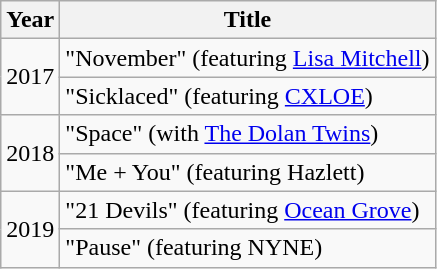<table class="wikitable" style="text-align:center;">
<tr>
<th scope="col">Year</th>
<th scope="col">Title</th>
</tr>
<tr>
<td rowspan="2">2017</td>
<td align="left">"November" (featuring <a href='#'>Lisa Mitchell</a>)</td>
</tr>
<tr>
<td align="left">"Sicklaced" (featuring <a href='#'>CXLOE</a>)</td>
</tr>
<tr>
<td rowspan="2">2018</td>
<td align="left">"Space" (with <a href='#'>The Dolan Twins</a>)</td>
</tr>
<tr>
<td align="left">"Me + You" (featuring Hazlett)</td>
</tr>
<tr>
<td rowspan="2">2019</td>
<td align="left">"21 Devils" (featuring <a href='#'>Ocean Grove</a>)</td>
</tr>
<tr>
<td align="left">"Pause" (featuring NYNE)</td>
</tr>
</table>
